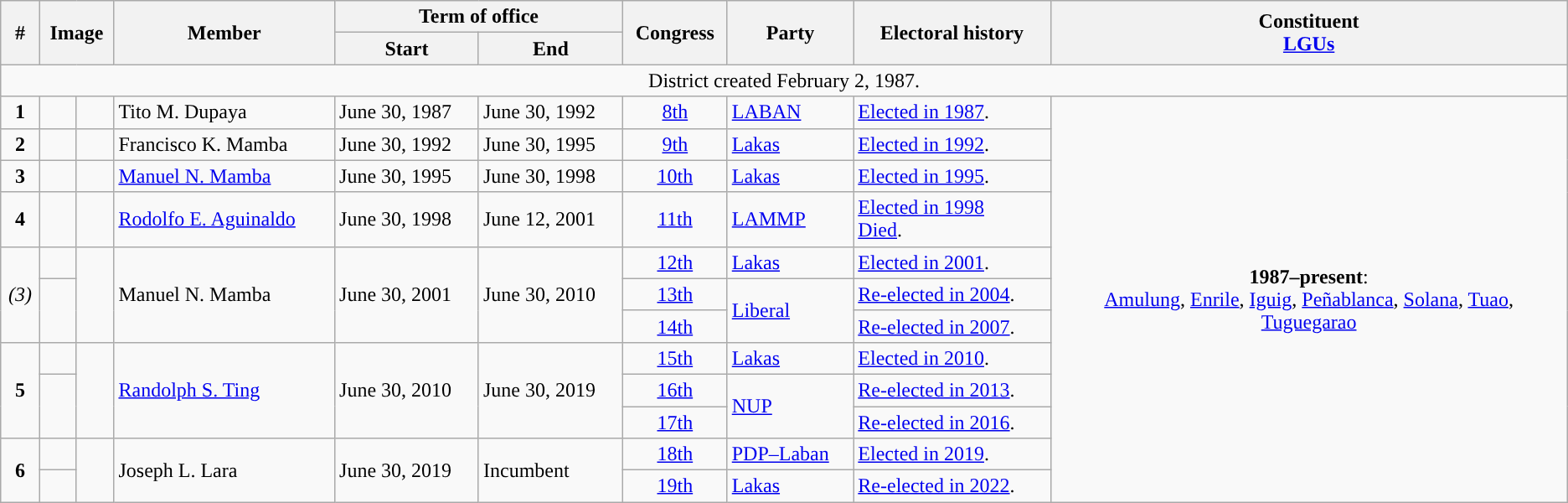<table class="wikitable">
<tr>
<th rowspan="2">#</th>
<th colspan="2" rowspan="2">Image</th>
<th rowspan="2">Member</th>
<th colspan="2">Term of office</th>
<th rowspan="2">Congress</th>
<th rowspan="2">Party</th>
<th rowspan="2">Electoral history</th>
<th rowspan="2" width="33%">Constituent<br><a href='#'>LGUs</a></th>
</tr>
<tr>
<th>Start</th>
<th>End</th>
</tr>
<tr>
<td colspan="10" style="text-align:center;">District created February 2, 1987.</td>
</tr>
<tr>
<td style="text-align:center;"><strong>1</strong></td>
<td style="color:inherit;background:"></td>
<td></td>
<td>Tito M. Dupaya</td>
<td>June 30, 1987</td>
<td>June 30, 1992</td>
<td style="text-align:center;"><a href='#'>8th</a></td>
<td><a href='#'>LABAN</a></td>
<td><a href='#'>Elected in 1987</a>.</td>
<td rowspan="12" align="center"><strong>1987–present</strong>:<br><a href='#'>Amulung</a>, <a href='#'>Enrile</a>, <a href='#'>Iguig</a>, <a href='#'>Peñablanca</a>, <a href='#'>Solana</a>, <a href='#'>Tuao</a>, <a href='#'>Tuguegarao</a></td>
</tr>
<tr>
<td style="text-align:center;"><strong>2</strong></td>
<td style="color:inherit;background:"></td>
<td></td>
<td>Francisco K. Mamba</td>
<td>June 30, 1992</td>
<td>June 30, 1995</td>
<td style="text-align:center;"><a href='#'>9th</a></td>
<td><a href='#'>Lakas</a></td>
<td><a href='#'>Elected in 1992</a>.</td>
</tr>
<tr>
<td style="text-align:center;"><strong>3</strong></td>
<td style="color:inherit;background:"></td>
<td></td>
<td><a href='#'>Manuel N. Mamba</a></td>
<td>June 30, 1995</td>
<td>June 30, 1998</td>
<td style="text-align:center;"><a href='#'>10th</a></td>
<td><a href='#'>Lakas</a></td>
<td><a href='#'>Elected in 1995</a>.</td>
</tr>
<tr>
<td style="text-align:center;"><strong>4</strong></td>
<td style="color:inherit;background:"></td>
<td></td>
<td><a href='#'>Rodolfo E. Aguinaldo</a></td>
<td>June 30, 1998</td>
<td>June 12, 2001</td>
<td style="text-align:center;"><a href='#'>11th</a></td>
<td><a href='#'>LAMMP</a></td>
<td><a href='#'>Elected in 1998</a><br><a href='#'>Died</a>.</td>
</tr>
<tr>
<td rowspan="3" style="text-align:center;"><em>(3)</em></td>
<td style="color:inherit;background:"></td>
<td rowspan="3"></td>
<td rowspan="3">Manuel N. Mamba</td>
<td rowspan="3">June 30, 2001</td>
<td rowspan="3">June 30, 2010</td>
<td style="text-align:center;"><a href='#'>12th</a></td>
<td><a href='#'>Lakas</a></td>
<td><a href='#'>Elected in 2001</a>.</td>
</tr>
<tr>
<td rowspan="2" style="color:inherit;background:"></td>
<td style="text-align:center;"><a href='#'>13th</a></td>
<td rowspan="2"><a href='#'>Liberal</a></td>
<td><a href='#'>Re-elected in 2004</a>.</td>
</tr>
<tr>
<td style="text-align:center;"><a href='#'>14th</a></td>
<td><a href='#'>Re-elected in 2007</a>.</td>
</tr>
<tr>
<td rowspan="3" style="text-align:center;"><strong>5</strong></td>
<td style="color:inherit;background:"></td>
<td rowspan="3"></td>
<td rowspan="3"><a href='#'>Randolph S. Ting</a></td>
<td rowspan="3">June 30, 2010</td>
<td rowspan="3">June 30, 2019</td>
<td style="text-align:center;"><a href='#'>15th</a></td>
<td><a href='#'>Lakas</a></td>
<td><a href='#'>Elected in 2010</a>.</td>
</tr>
<tr>
<td rowspan="2" style="color:inherit;background:"></td>
<td style="text-align:center;"><a href='#'>16th</a></td>
<td rowspan="2"><a href='#'>NUP</a></td>
<td><a href='#'>Re-elected in 2013</a>.</td>
</tr>
<tr>
<td style="text-align:center;"><a href='#'>17th</a></td>
<td><a href='#'>Re-elected in 2016</a>.</td>
</tr>
<tr>
<td rowspan="2" style="text-align:center;"><strong>6</strong></td>
<td style="color:inherit;background:"></td>
<td rowspan="2"></td>
<td rowspan="2">Joseph L. Lara</td>
<td rowspan="2">June 30, 2019</td>
<td rowspan="2">Incumbent</td>
<td style="text-align:center;"><a href='#'>18th</a></td>
<td><a href='#'>PDP–Laban</a></td>
<td><a href='#'>Elected in 2019</a>.</td>
</tr>
<tr>
<td style="color:inherit;background:"></td>
<td style="text-align:center;"><a href='#'>19th</a></td>
<td><a href='#'>Lakas</a></td>
<td><a href='#'>Re-elected in 2022</a>.</td>
</tr>
</table>
